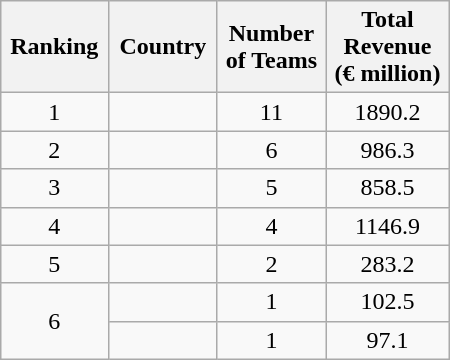<table class="wikitable" style="text-align:center; margin-left:1em; float:right;">
<tr>
<th style="width:65px;">Ranking</th>
<th style="width:65px;">Country</th>
<th style="width:65px;">Number of Teams</th>
<th style="width:75px;">Total Revenue (€ million)</th>
</tr>
<tr>
<td>1</td>
<td></td>
<td>11</td>
<td>1890.2</td>
</tr>
<tr>
<td>2</td>
<td></td>
<td>6</td>
<td>986.3</td>
</tr>
<tr>
<td>3</td>
<td></td>
<td>5</td>
<td>858.5</td>
</tr>
<tr>
<td>4</td>
<td></td>
<td>4</td>
<td>1146.9</td>
</tr>
<tr>
<td>5</td>
<td></td>
<td>2</td>
<td>283.2</td>
</tr>
<tr>
<td rowspan="2" style="text-align: center;">6</td>
<td></td>
<td>1</td>
<td>102.5</td>
</tr>
<tr>
<td></td>
<td>1</td>
<td>97.1</td>
</tr>
</table>
